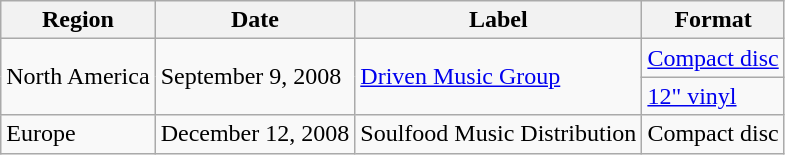<table class="wikitable">
<tr>
<th>Region</th>
<th>Date</th>
<th>Label</th>
<th>Format</th>
</tr>
<tr>
<td rowspan="2">North America</td>
<td rowspan="2">September 9, 2008</td>
<td rowspan="2"><a href='#'>Driven Music Group</a></td>
<td><a href='#'>Compact disc</a></td>
</tr>
<tr>
<td><a href='#'>12" vinyl</a></td>
</tr>
<tr>
<td>Europe</td>
<td>December 12, 2008</td>
<td>Soulfood Music Distribution</td>
<td>Compact disc</td>
</tr>
</table>
